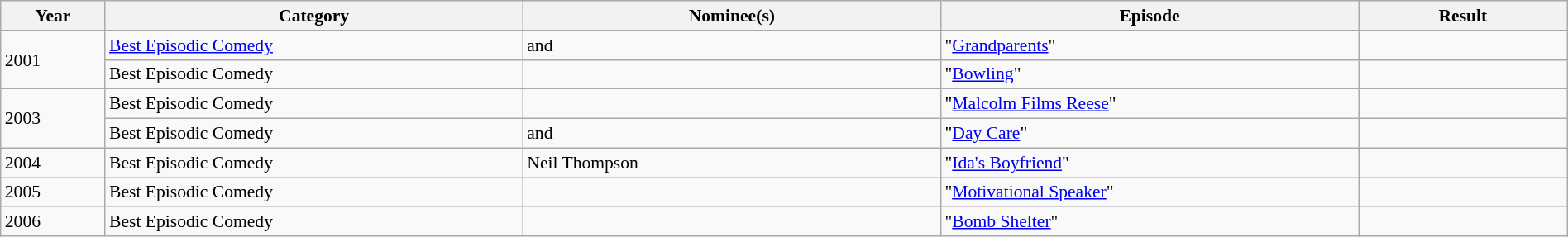<table class="wikitable" style="font-size: 90%" width=100%>
<tr>
<th width="5%">Year</th>
<th width="20%">Category</th>
<th width="20%">Nominee(s)</th>
<th width="20%">Episode</th>
<th width="10%">Result</th>
</tr>
<tr>
<td rowspan="2">2001</td>
<td><a href='#'>Best Episodic Comedy</a></td>
<td> and </td>
<td>"<a href='#'>Grandparents</a>"</td>
<td></td>
</tr>
<tr>
<td>Best Episodic Comedy</td>
<td></td>
<td>"<a href='#'>Bowling</a>"</td>
<td></td>
</tr>
<tr>
<td rowspan="2">2003</td>
<td>Best Episodic Comedy</td>
<td></td>
<td>"<a href='#'>Malcolm Films Reese</a>"</td>
<td></td>
</tr>
<tr>
<td>Best Episodic Comedy</td>
<td> and </td>
<td>"<a href='#'>Day Care</a>"</td>
<td></td>
</tr>
<tr>
<td>2004</td>
<td>Best Episodic Comedy</td>
<td>Neil Thompson</td>
<td>"<a href='#'>Ida's Boyfriend</a>"</td>
<td></td>
</tr>
<tr>
<td>2005</td>
<td>Best Episodic Comedy</td>
<td></td>
<td>"<a href='#'>Motivational Speaker</a>"</td>
<td></td>
</tr>
<tr>
<td>2006</td>
<td>Best Episodic Comedy</td>
<td></td>
<td>"<a href='#'>Bomb Shelter</a>"</td>
<td></td>
</tr>
</table>
